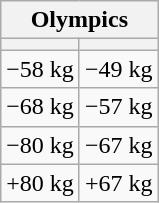<table class="wikitable" style="float:left; margin-right:1.4em; clear:left;">
<tr>
<th colspan=2>Olympics</th>
</tr>
<tr>
<th></th>
<th></th>
</tr>
<tr>
<td>−58 kg</td>
<td>−49 kg</td>
</tr>
<tr>
<td>−68 kg</td>
<td>−57 kg</td>
</tr>
<tr>
<td>−80 kg</td>
<td>−67 kg</td>
</tr>
<tr>
<td>+80 kg</td>
<td>+67 kg</td>
</tr>
</table>
